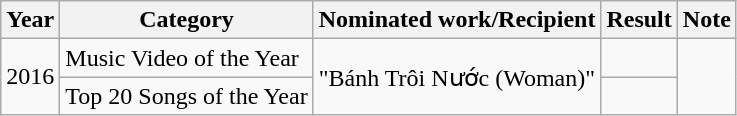<table class="wikitable">
<tr>
<th>Year</th>
<th>Category</th>
<th>Nominated work/Recipient</th>
<th>Result</th>
<th>Note</th>
</tr>
<tr>
<td rowspan="2">2016</td>
<td>Music Video of the Year</td>
<td rowspan="2">"Bánh Trôi Nước (Woman)"</td>
<td></td>
<td rowspan="2"></td>
</tr>
<tr>
<td>Top 20 Songs of the Year</td>
<td></td>
</tr>
</table>
